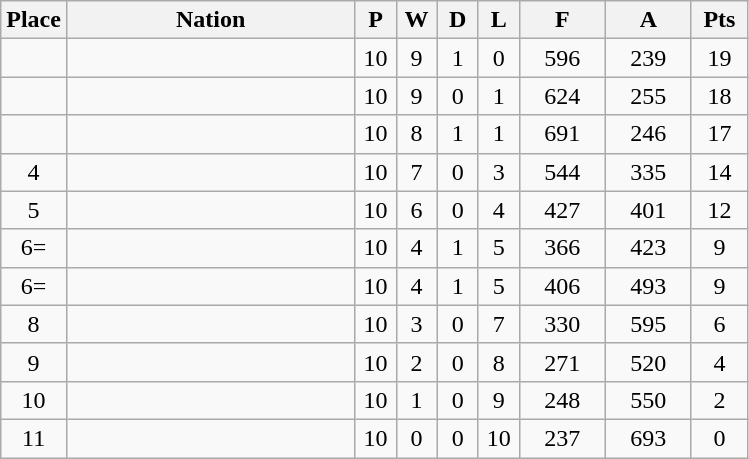<table class=wikitable style=text-align:center>
<tr>
<th width=35>Place</th>
<th width=185>Nation</th>
<th width=20>P</th>
<th width=20>W</th>
<th width=20>D</th>
<th width=20>L</th>
<th width=50>F</th>
<th width=50>A</th>
<th width=30>Pts</th>
</tr>
<tr>
<td></td>
<td style=text-align:left></td>
<td>10</td>
<td>9</td>
<td>1</td>
<td>0</td>
<td>596</td>
<td>239</td>
<td>19</td>
</tr>
<tr>
<td></td>
<td style=text-align:left></td>
<td>10</td>
<td>9</td>
<td>0</td>
<td>1</td>
<td>624</td>
<td>255</td>
<td>18</td>
</tr>
<tr>
<td></td>
<td style=text-align:left></td>
<td>10</td>
<td>8</td>
<td>1</td>
<td>1</td>
<td>691</td>
<td>246</td>
<td>17</td>
</tr>
<tr>
<td>4</td>
<td style=text-align:left></td>
<td>10</td>
<td>7</td>
<td>0</td>
<td>3</td>
<td>544</td>
<td>335</td>
<td>14</td>
</tr>
<tr>
<td>5</td>
<td style=text-align:left></td>
<td>10</td>
<td>6</td>
<td>0</td>
<td>4</td>
<td>427</td>
<td>401</td>
<td>12</td>
</tr>
<tr>
<td>6=</td>
<td style=text-align:left></td>
<td>10</td>
<td>4</td>
<td>1</td>
<td>5</td>
<td>366</td>
<td>423</td>
<td>9</td>
</tr>
<tr>
<td>6=</td>
<td style=text-align:left></td>
<td>10</td>
<td>4</td>
<td>1</td>
<td>5</td>
<td>406</td>
<td>493</td>
<td>9</td>
</tr>
<tr>
<td>8</td>
<td style=text-align:left></td>
<td>10</td>
<td>3</td>
<td>0</td>
<td>7</td>
<td>330</td>
<td>595</td>
<td>6</td>
</tr>
<tr>
<td>9</td>
<td style=text-align:left></td>
<td>10</td>
<td>2</td>
<td>0</td>
<td>8</td>
<td>271</td>
<td>520</td>
<td>4</td>
</tr>
<tr>
<td>10</td>
<td style=text-align:left></td>
<td>10</td>
<td>1</td>
<td>0</td>
<td>9</td>
<td>248</td>
<td>550</td>
<td>2</td>
</tr>
<tr>
<td>11</td>
<td style=text-align:left></td>
<td>10</td>
<td>0</td>
<td>0</td>
<td>10</td>
<td>237</td>
<td>693</td>
<td>0</td>
</tr>
</table>
